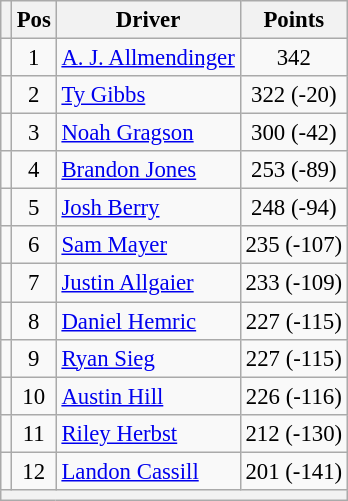<table class="wikitable" style="font-size: 95%;">
<tr>
<th></th>
<th>Pos</th>
<th>Driver</th>
<th>Points</th>
</tr>
<tr>
<td align="left"></td>
<td style="text-align:center;">1</td>
<td><a href='#'>A. J. Allmendinger</a></td>
<td style="text-align:center;">342</td>
</tr>
<tr>
<td align="left"></td>
<td style="text-align:center;">2</td>
<td><a href='#'>Ty Gibbs</a></td>
<td style="text-align:center;">322 (-20)</td>
</tr>
<tr>
<td align="left"></td>
<td style="text-align:center;">3</td>
<td><a href='#'>Noah Gragson</a></td>
<td style="text-align:center;">300 (-42)</td>
</tr>
<tr>
<td align="left"></td>
<td style="text-align:center;">4</td>
<td><a href='#'>Brandon Jones</a></td>
<td style="text-align:center;">253 (-89)</td>
</tr>
<tr>
<td align="left"></td>
<td style="text-align:center;">5</td>
<td><a href='#'>Josh Berry</a></td>
<td style="text-align:center;">248 (-94)</td>
</tr>
<tr>
<td align="left"></td>
<td style="text-align:center;">6</td>
<td><a href='#'>Sam Mayer</a></td>
<td style="text-align:center;">235 (-107)</td>
</tr>
<tr>
<td align="left"></td>
<td style="text-align:center;">7</td>
<td><a href='#'>Justin Allgaier</a></td>
<td style="text-align:center;">233 (-109)</td>
</tr>
<tr>
<td align="left"></td>
<td style="text-align:center;">8</td>
<td><a href='#'>Daniel Hemric</a></td>
<td style="text-align:center;">227 (-115)</td>
</tr>
<tr>
<td align="left"></td>
<td style="text-align:center;">9</td>
<td><a href='#'>Ryan Sieg</a></td>
<td style="text-align:center;">227 (-115)</td>
</tr>
<tr>
<td align="left"></td>
<td style="text-align:center;">10</td>
<td><a href='#'>Austin Hill</a></td>
<td style="text-align:center;">226 (-116)</td>
</tr>
<tr>
<td align="left"></td>
<td style="text-align:center;">11</td>
<td><a href='#'>Riley Herbst</a></td>
<td style="text-align:center;">212 (-130)</td>
</tr>
<tr>
<td align="left"></td>
<td style="text-align:center;">12</td>
<td><a href='#'>Landon Cassill</a></td>
<td style="text-align:center;">201 (-141)</td>
</tr>
<tr class="sortbottom">
<th colspan="9"></th>
</tr>
</table>
